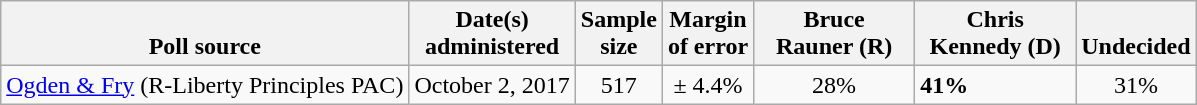<table class="wikitable">
<tr valign=bottom>
<th>Poll source</th>
<th>Date(s)<br>administered</th>
<th>Sample<br>size</th>
<th>Margin<br>of error</th>
<th style="width:100px;">Bruce<br>Rauner (R)</th>
<th style="width:100px;">Chris<br>Kennedy (D)</th>
<th>Undecided</th>
</tr>
<tr>
<td><a href='#'>Ogden & Fry</a> (R-Liberty Principles PAC)</td>
<td align=center>October 2, 2017</td>
<td align=center>517</td>
<td align=center>± 4.4%</td>
<td align=center>28%</td>
<td><strong>41%</strong></td>
<td align=center>31%</td>
</tr>
</table>
